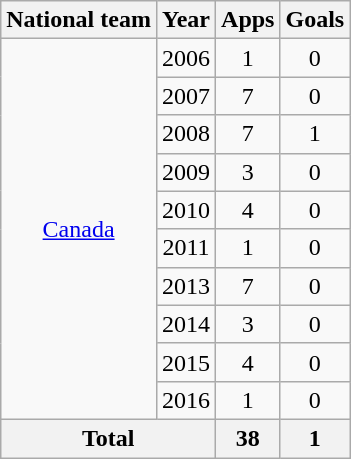<table class="wikitable" style="text-align:center">
<tr>
<th>National team</th>
<th>Year</th>
<th>Apps</th>
<th>Goals</th>
</tr>
<tr>
<td rowspan="10"><a href='#'>Canada</a></td>
<td>2006</td>
<td>1</td>
<td>0</td>
</tr>
<tr>
<td>2007</td>
<td>7</td>
<td>0</td>
</tr>
<tr>
<td>2008</td>
<td>7</td>
<td>1</td>
</tr>
<tr>
<td>2009</td>
<td>3</td>
<td>0</td>
</tr>
<tr>
<td>2010</td>
<td>4</td>
<td>0</td>
</tr>
<tr>
<td>2011</td>
<td>1</td>
<td>0</td>
</tr>
<tr>
<td>2013</td>
<td>7</td>
<td>0</td>
</tr>
<tr>
<td>2014</td>
<td>3</td>
<td>0</td>
</tr>
<tr>
<td>2015</td>
<td>4</td>
<td>0</td>
</tr>
<tr>
<td>2016</td>
<td>1</td>
<td>0</td>
</tr>
<tr>
<th colspan="2">Total</th>
<th>38</th>
<th>1</th>
</tr>
</table>
